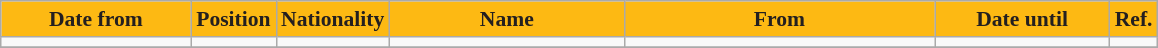<table class="wikitable"  style="text-align:center; font-size:90%; ">
<tr>
<th style="background:#FDB913; color:#231F20; width:120px;">Date from</th>
<th style="background:#FDB913; color:#231F20; width:50px;">Position</th>
<th style="background:#FDB913; color:#231F20; width:50px;">Nationality</th>
<th style="background:#FDB913; color:#231F20; width:150px;">Name</th>
<th style="background:#FDB913; color:#231F20; width:200px;">From</th>
<th style="background:#FDB913; color:#231F20; width:110px;">Date until</th>
<th style="background:#FDB913; color:#231F20; width:25px;">Ref.</th>
</tr>
<tr>
<td></td>
<td></td>
<td></td>
<td></td>
<td></td>
<td></td>
<td></td>
</tr>
<tr>
</tr>
</table>
